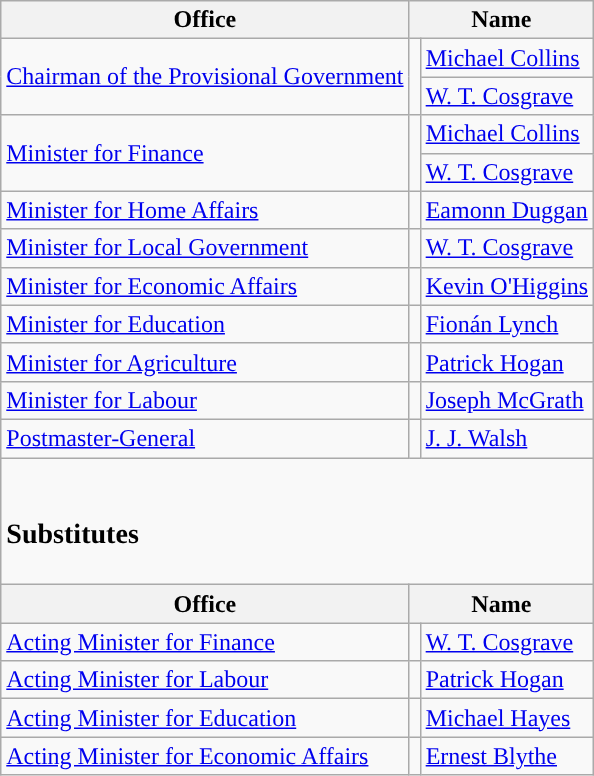<table class="wikitable">
<tr>
<th>Office</th>
<th colspan="2">Name</th>
</tr>
<tr>
<td rowspan="2"><a href='#'>Chairman of the Provisional Government</a></td>
<td rowspan="2" style="background-color: "></td>
<td><a href='#'>Michael Collins</a></td>
</tr>
<tr>
<td><a href='#'>W. T. Cosgrave</a></td>
</tr>
<tr>
<td rowspan="2"><a href='#'>Minister for Finance</a></td>
<td rowspan="2" style="background-color: "></td>
<td><a href='#'>Michael Collins</a></td>
</tr>
<tr>
<td><a href='#'>W. T. Cosgrave</a></td>
</tr>
<tr>
<td><a href='#'>Minister for Home Affairs</a></td>
<td style="background-color: "></td>
<td><a href='#'>Eamonn Duggan</a></td>
</tr>
<tr>
<td><a href='#'>Minister for Local Government</a></td>
<td style="background-color: "></td>
<td><a href='#'>W. T. Cosgrave</a></td>
</tr>
<tr>
<td><a href='#'>Minister for Economic Affairs</a></td>
<td style="background-color: "></td>
<td><a href='#'>Kevin O'Higgins</a></td>
</tr>
<tr>
<td><a href='#'>Minister for Education</a></td>
<td style="background-color: "></td>
<td><a href='#'>Fionán Lynch</a></td>
</tr>
<tr>
<td><a href='#'>Minister for Agriculture</a></td>
<td style="background-color: "></td>
<td><a href='#'>Patrick Hogan</a></td>
</tr>
<tr>
<td><a href='#'>Minister for Labour</a></td>
<td style="background-color: "></td>
<td><a href='#'>Joseph McGrath</a></td>
</tr>
<tr>
<td><a href='#'>Postmaster-General</a></td>
<td style="background-color: "></td>
<td><a href='#'>J. J. Walsh</a></td>
</tr>
<tr>
<td colspan="3"><br><h3>Substitutes</h3></td>
</tr>
<tr>
<th>Office</th>
<th colspan="2">Name</th>
</tr>
<tr>
<td><a href='#'>Acting Minister for Finance</a></td>
<td style="background-color: "></td>
<td><a href='#'>W. T. Cosgrave</a></td>
</tr>
<tr>
<td><a href='#'>Acting Minister for Labour</a></td>
<td style="background-color: "></td>
<td><a href='#'>Patrick Hogan</a></td>
</tr>
<tr>
<td><a href='#'>Acting Minister for Education</a></td>
<td style="background-color: "></td>
<td><a href='#'>Michael Hayes</a></td>
</tr>
<tr>
<td><a href='#'>Acting Minister for Economic Affairs</a></td>
<td style="background-color: "></td>
<td><a href='#'>Ernest Blythe</a></td>
</tr>
</table>
